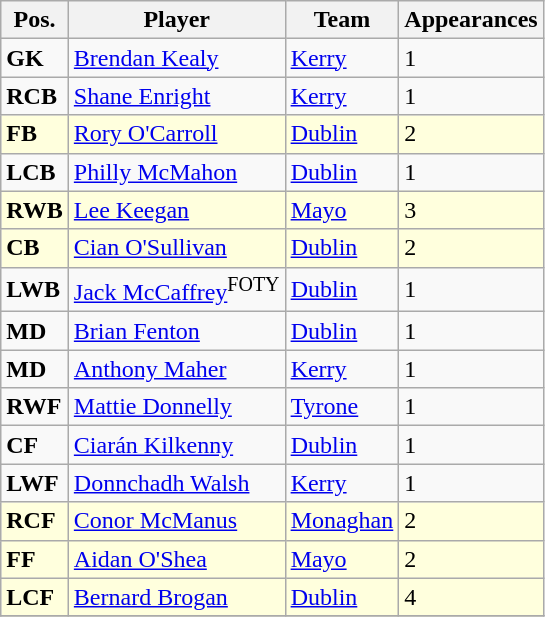<table class="wikitable">
<tr>
<th>Pos.</th>
<th>Player</th>
<th>Team</th>
<th>Appearances</th>
</tr>
<tr>
<td><strong>GK</strong></td>
<td> <a href='#'>Brendan Kealy</a></td>
<td><a href='#'>Kerry</a></td>
<td>1</td>
</tr>
<tr>
<td><strong>RCB</strong></td>
<td> <a href='#'>Shane Enright</a></td>
<td><a href='#'>Kerry</a></td>
<td>1</td>
</tr>
<tr |- bgcolor=#FFFFDD>
<td><strong>FB</strong></td>
<td>  <a href='#'>Rory O'Carroll</a></td>
<td><a href='#'>Dublin</a></td>
<td>2</td>
</tr>
<tr>
<td><strong>LCB</strong></td>
<td>  <a href='#'>Philly McMahon</a></td>
<td><a href='#'>Dublin</a></td>
<td>1</td>
</tr>
<tr |- bgcolor=#FFFFDD>
<td><strong>RWB</strong></td>
<td> <a href='#'>Lee Keegan</a></td>
<td><a href='#'>Mayo</a></td>
<td>3</td>
</tr>
<tr |- bgcolor=#FFFFDD>
<td><strong>CB</strong></td>
<td>  <a href='#'>Cian O'Sullivan</a></td>
<td><a href='#'>Dublin</a></td>
<td>2</td>
</tr>
<tr>
<td><strong>LWB</strong></td>
<td>  <a href='#'>Jack McCaffrey</a><sup>FOTY</sup></td>
<td><a href='#'>Dublin</a></td>
<td>1</td>
</tr>
<tr>
<td><strong>MD</strong></td>
<td>  <a href='#'>Brian Fenton</a></td>
<td><a href='#'>Dublin</a></td>
<td>1</td>
</tr>
<tr>
<td><strong>MD</strong></td>
<td> <a href='#'>Anthony Maher</a></td>
<td><a href='#'>Kerry</a></td>
<td>1</td>
</tr>
<tr>
<td><strong>RWF</strong></td>
<td> <a href='#'>Mattie Donnelly</a></td>
<td><a href='#'>Tyrone</a></td>
<td>1</td>
</tr>
<tr>
<td><strong>CF</strong></td>
<td> <a href='#'>Ciarán Kilkenny</a></td>
<td><a href='#'>Dublin</a></td>
<td>1</td>
</tr>
<tr>
<td><strong>LWF</strong></td>
<td> <a href='#'>Donnchadh Walsh</a></td>
<td><a href='#'>Kerry</a></td>
<td>1</td>
</tr>
<tr bgcolor=#FFFFDD>
<td><strong>RCF</strong></td>
<td> <a href='#'>Conor McManus</a></td>
<td><a href='#'>Monaghan</a></td>
<td>2</td>
</tr>
<tr bgcolor=#FFFFDD>
<td><strong>FF</strong></td>
<td> <a href='#'>Aidan O'Shea</a></td>
<td><a href='#'>Mayo</a></td>
<td>2</td>
</tr>
<tr bgcolor=#FFFFDD>
<td><strong>LCF</strong></td>
<td> <a href='#'>Bernard Brogan</a></td>
<td><a href='#'>Dublin</a></td>
<td>4</td>
</tr>
<tr bgcolor=#FFFFDD>
</tr>
</table>
